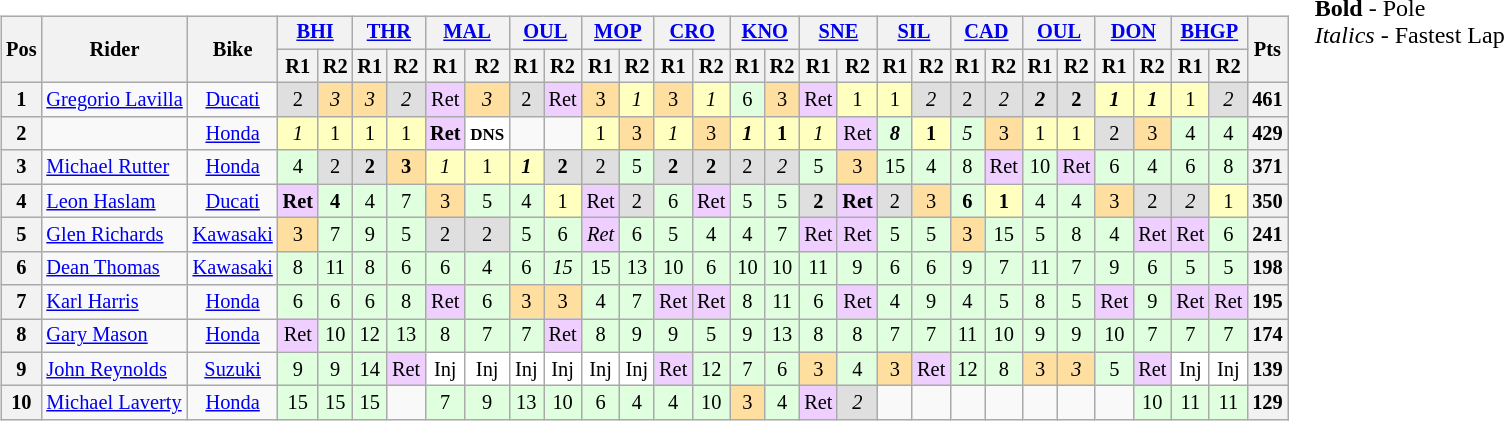<table>
<tr>
<td><br><table class="wikitable" style="font-size: 85%; text-align: center">
<tr valign="top">
<th style="vertical-align:middle;" rowspan="2">Pos</th>
<th style="vertical-align:middle;" rowspan="2">Rider</th>
<th style="vertical-align:middle;" rowspan="2">Bike</th>
<th colspan=2><a href='#'>BHI</a><br></th>
<th colspan=2><a href='#'>THR</a><br></th>
<th colspan=2><a href='#'>MAL</a><br></th>
<th colspan=2><a href='#'>OUL</a><br></th>
<th colspan=2><a href='#'>MOP</a><br></th>
<th colspan=2><a href='#'>CRO</a><br></th>
<th colspan=2><a href='#'>KNO</a><br></th>
<th colspan=2><a href='#'>SNE</a><br></th>
<th colspan=2><a href='#'>SIL</a><br></th>
<th colspan=2><a href='#'>CAD</a><br></th>
<th colspan=2><a href='#'>OUL</a><br></th>
<th colspan=2><a href='#'>DON</a><br></th>
<th colspan=2><a href='#'>BHGP</a><br></th>
<th style="vertical-align:middle;" rowspan="2">Pts</th>
</tr>
<tr>
<th>R1</th>
<th>R2</th>
<th>R1</th>
<th>R2</th>
<th>R1</th>
<th>R2</th>
<th>R1</th>
<th>R2</th>
<th>R1</th>
<th>R2</th>
<th>R1</th>
<th>R2</th>
<th>R1</th>
<th>R2</th>
<th>R1</th>
<th>R2</th>
<th>R1</th>
<th>R2</th>
<th>R1</th>
<th>R2</th>
<th>R1</th>
<th>R2</th>
<th>R1</th>
<th>R2</th>
<th>R1</th>
<th>R2</th>
</tr>
<tr>
<th>1</th>
<td align="left"> <a href='#'>Gregorio Lavilla</a></td>
<td><a href='#'>Ducati</a></td>
<td style="background:#dfdfdf;">2</td>
<td style="background:#ffdf9f;"><em>3</em></td>
<td style="background:#ffdf9f;"><em>3</em></td>
<td style="background:#dfdfdf;"><em>2</em></td>
<td style="background:#efcfff;">Ret</td>
<td style="background:#ffdf9f;"><em>3</em></td>
<td style="background:#dfdfdf;">2</td>
<td style="background:#efcfff;">Ret</td>
<td style="background:#ffdf9f;">3</td>
<td style="background:#ffffbf;"><em>1</em></td>
<td style="background:#ffdf9f;">3</td>
<td style="background:#ffffbf;"><em>1</em></td>
<td style="background:#dfffdf;">6</td>
<td style="background:#ffdf9f;">3</td>
<td style="background:#efcfff;">Ret</td>
<td style="background:#ffffbf;">1</td>
<td style="background:#ffffbf;">1</td>
<td style="background:#dfdfdf;"><em>2</em></td>
<td style="background:#dfdfdf;">2</td>
<td style="background:#dfdfdf;"><em>2</em></td>
<td style="background:#dfdfdf;"><strong><em>2</em></strong></td>
<td style="background:#dfdfdf;"><strong>2</strong></td>
<td style="background:#ffffbf;"><strong><em>1</em></strong></td>
<td style="background:#ffffbf;"><strong><em>1</em></strong></td>
<td style="background:#ffffbf;">1</td>
<td style="background:#dfdfdf;"><em>2</em></td>
<th>461</th>
</tr>
<tr>
<th>2</th>
<td align="left"></td>
<td><a href='#'>Honda</a></td>
<td style="background:#ffffbf;"><em>1</em></td>
<td style="background:#ffffbf;">1</td>
<td style="background:#ffffbf;">1</td>
<td style="background:#ffffbf;">1</td>
<td style="background:#efcfff;"><strong>Ret</strong></td>
<td style="background:#ffffff"><small><strong>DNS</strong></small></td>
<td></td>
<td></td>
<td style="background:#ffffbf;">1</td>
<td style="background:#ffdf9f;">3</td>
<td style="background:#ffffbf;"><em>1</em></td>
<td style="background:#ffdf9f;">3</td>
<td style="background:#ffffbf;"><strong><em>1</em></strong></td>
<td style="background:#ffffbf;"><strong>1</strong></td>
<td style="background:#ffffbf;"><em>1</em></td>
<td style="background:#efcfff;">Ret</td>
<td style="background:#dfffdf;"><strong><em>8</em></strong></td>
<td style="background:#ffffbf;"><strong>1</strong></td>
<td style="background:#dfffdf;"><em>5</em></td>
<td style="background:#ffdf9f;">3</td>
<td style="background:#ffffbf;">1</td>
<td style="background:#ffffbf;">1</td>
<td style="background:#dfdfdf;">2</td>
<td style="background:#ffdf9f;">3</td>
<td style="background:#dfffdf;">4</td>
<td style="background:#dfffdf;">4</td>
<th>429</th>
</tr>
<tr>
<th>3</th>
<td align="left"> <a href='#'>Michael Rutter</a></td>
<td><a href='#'>Honda</a></td>
<td style="background:#dfffdf;">4</td>
<td style="background:#dfdfdf;">2</td>
<td style="background:#dfdfdf;"><strong>2</strong></td>
<td style="background:#ffdf9f;"><strong>3</strong></td>
<td style="background:#ffffbf;"><em>1</em></td>
<td style="background:#ffffbf;">1</td>
<td style="background:#ffffbf;"><strong><em>1</em></strong></td>
<td style="background:#dfdfdf;"><strong>2</strong></td>
<td style="background:#dfdfdf;">2</td>
<td style="background:#dfffdf;">5</td>
<td style="background:#dfdfdf;"><strong>2</strong></td>
<td style="background:#dfdfdf;"><strong>2</strong></td>
<td style="background:#dfdfdf;">2</td>
<td style="background:#dfdfdf;"><em>2</em></td>
<td style="background:#dfffdf;">5</td>
<td style="background:#ffdf9f;">3</td>
<td style="background:#dfffdf;">15</td>
<td style="background:#dfffdf;">4</td>
<td style="background:#dfffdf;">8</td>
<td style="background:#efcfff;">Ret</td>
<td style="background:#dfffdf;">10</td>
<td style="background:#efcfff;">Ret</td>
<td style="background:#dfffdf;">6</td>
<td style="background:#dfffdf;">4</td>
<td style="background:#dfffdf;">6</td>
<td style="background:#dfffdf;">8</td>
<th>371</th>
</tr>
<tr>
<th>4</th>
<td align="left"> <a href='#'>Leon Haslam</a></td>
<td><a href='#'>Ducati</a></td>
<td style="background:#efcfff;"><strong>Ret</strong></td>
<td style="background:#dfffdf;"><strong>4</strong></td>
<td style="background:#dfffdf;">4</td>
<td style="background:#dfffdf;">7</td>
<td style="background:#ffdf9f;">3</td>
<td style="background:#dfffdf;">5</td>
<td style="background:#dfffdf;">4</td>
<td style="background:#ffffbf;">1</td>
<td style="background:#efcfff;">Ret</td>
<td style="background:#dfdfdf;">2</td>
<td style="background:#dfffdf;">6</td>
<td style="background:#efcfff;">Ret</td>
<td style="background:#dfffdf;">5</td>
<td style="background:#dfffdf;">5</td>
<td style="background:#dfdfdf;"><strong>2</strong></td>
<td style="background:#efcfff;"><strong>Ret</strong></td>
<td style="background:#dfdfdf;">2</td>
<td style="background:#ffdf9f;">3</td>
<td style="background:#dfffdf;"><strong>6</strong></td>
<td style="background:#ffffbf;"><strong>1</strong></td>
<td style="background:#dfffdf;">4</td>
<td style="background:#dfffdf;">4</td>
<td style="background:#ffdf9f;">3</td>
<td style="background:#dfdfdf;">2</td>
<td style="background:#dfdfdf;"><em>2</em></td>
<td style="background:#ffffbf;">1</td>
<th>350</th>
</tr>
<tr>
<th>5</th>
<td align="left"> <a href='#'>Glen Richards</a></td>
<td><a href='#'>Kawasaki</a></td>
<td style="background:#ffdf9f;">3</td>
<td style="background:#dfffdf;">7</td>
<td style="background:#dfffdf;">9</td>
<td style="background:#dfffdf;">5</td>
<td style="background:#dfdfdf;">2</td>
<td style="background:#dfdfdf;">2</td>
<td style="background:#dfffdf;">5</td>
<td style="background:#dfffdf;">6</td>
<td style="background:#efcfff;"><em>Ret</em></td>
<td style="background:#dfffdf;">6</td>
<td style="background:#dfffdf;">5</td>
<td style="background:#dfffdf;">4</td>
<td style="background:#dfffdf;">4</td>
<td style="background:#dfffdf;">7</td>
<td style="background:#efcfff;">Ret</td>
<td style="background:#efcfff;">Ret</td>
<td style="background:#dfffdf;">5</td>
<td style="background:#dfffdf;">5</td>
<td style="background:#ffdf9f;">3</td>
<td style="background:#dfffdf;">15</td>
<td style="background:#dfffdf;">5</td>
<td style="background:#dfffdf;">8</td>
<td style="background:#dfffdf;">4</td>
<td style="background:#efcfff;">Ret</td>
<td style="background:#efcfff;">Ret</td>
<td style="background:#dfffdf;">6</td>
<th>241</th>
</tr>
<tr>
<th>6</th>
<td align="left"> <a href='#'>Dean Thomas</a></td>
<td><a href='#'>Kawasaki</a></td>
<td style="background:#dfffdf;">8</td>
<td style="background:#dfffdf;">11</td>
<td style="background:#dfffdf;">8</td>
<td style="background:#dfffdf;">6</td>
<td style="background:#dfffdf;">6</td>
<td style="background:#dfffdf;">4</td>
<td style="background:#dfffdf;">6</td>
<td style="background:#dfffdf;"><em>15</em></td>
<td style="background:#dfffdf;">15</td>
<td style="background:#dfffdf;">13</td>
<td style="background:#dfffdf;">10</td>
<td style="background:#dfffdf;">6</td>
<td style="background:#dfffdf;">10</td>
<td style="background:#dfffdf;">10</td>
<td style="background:#dfffdf;">11</td>
<td style="background:#dfffdf;">9</td>
<td style="background:#dfffdf;">6</td>
<td style="background:#dfffdf;">6</td>
<td style="background:#dfffdf;">9</td>
<td style="background:#dfffdf;">7</td>
<td style="background:#dfffdf;">11</td>
<td style="background:#dfffdf;">7</td>
<td style="background:#dfffdf;">9</td>
<td style="background:#dfffdf;">6</td>
<td style="background:#dfffdf;">5</td>
<td style="background:#dfffdf;">5</td>
<th>198</th>
</tr>
<tr>
<th>7</th>
<td align="left"> <a href='#'>Karl Harris</a></td>
<td><a href='#'>Honda</a></td>
<td style="background:#dfffdf;">6</td>
<td style="background:#dfffdf;">6</td>
<td style="background:#dfffdf;">6</td>
<td style="background:#dfffdf;">8</td>
<td style="background:#efcfff;">Ret</td>
<td style="background:#dfffdf;">6</td>
<td style="background:#ffdf9f;">3</td>
<td style="background:#ffdf9f;">3</td>
<td style="background:#dfffdf;">4</td>
<td style="background:#dfffdf;">7</td>
<td style="background:#efcfff;">Ret</td>
<td style="background:#efcfff;">Ret</td>
<td style="background:#dfffdf;">8</td>
<td style="background:#dfffdf;">11</td>
<td style="background:#dfffdf;">6</td>
<td style="background:#efcfff;">Ret</td>
<td style="background:#dfffdf;">4</td>
<td style="background:#dfffdf;">9</td>
<td style="background:#dfffdf;">4</td>
<td style="background:#dfffdf;">5</td>
<td style="background:#dfffdf;">8</td>
<td style="background:#dfffdf;">5</td>
<td style="background:#efcfff;">Ret</td>
<td style="background:#dfffdf;">9</td>
<td style="background:#efcfff;">Ret</td>
<td style="background:#efcfff;">Ret</td>
<th>195</th>
</tr>
<tr>
<th>8</th>
<td align="left"> <a href='#'>Gary Mason</a></td>
<td><a href='#'>Honda</a></td>
<td style="background:#efcfff;">Ret</td>
<td style="background:#dfffdf;">10</td>
<td style="background:#dfffdf;">12</td>
<td style="background:#dfffdf;">13</td>
<td style="background:#dfffdf;">8</td>
<td style="background:#dfffdf;">7</td>
<td style="background:#dfffdf;">7</td>
<td style="background:#efcfff;">Ret</td>
<td style="background:#dfffdf;">8</td>
<td style="background:#dfffdf;">9</td>
<td style="background:#dfffdf;">9</td>
<td style="background:#dfffdf;">5</td>
<td style="background:#dfffdf;">9</td>
<td style="background:#dfffdf;">13</td>
<td style="background:#dfffdf;">8</td>
<td style="background:#dfffdf;">8</td>
<td style="background:#dfffdf;">7</td>
<td style="background:#dfffdf;">7</td>
<td style="background:#dfffdf;">11</td>
<td style="background:#dfffdf;">10</td>
<td style="background:#dfffdf;">9</td>
<td style="background:#dfffdf;">9</td>
<td style="background:#dfffdf;">10</td>
<td style="background:#dfffdf;">7</td>
<td style="background:#dfffdf;">7</td>
<td style="background:#dfffdf;">7</td>
<th>174</th>
</tr>
<tr>
<th>9</th>
<td align="left"> <a href='#'>John Reynolds</a></td>
<td><a href='#'>Suzuki</a></td>
<td style="background:#dfffdf;">9</td>
<td style="background:#dfffdf;">9</td>
<td style="background:#dfffdf;">14</td>
<td style="background:#efcfff;">Ret</td>
<td style="background:#fff;">Inj</td>
<td style="background:#fff;">Inj</td>
<td style="background:#fff;">Inj</td>
<td style="background:#fff;">Inj</td>
<td style="background:#fff;">Inj</td>
<td style="background:#fff;">Inj</td>
<td style="background:#efcfff;">Ret</td>
<td style="background:#dfffdf;">12</td>
<td style="background:#dfffdf;">7</td>
<td style="background:#dfffdf;">6</td>
<td style="background:#ffdf9f;">3</td>
<td style="background:#dfffdf;">4</td>
<td style="background:#ffdf9f;">3</td>
<td style="background:#efcfff;">Ret</td>
<td style="background:#dfffdf;">12</td>
<td style="background:#dfffdf;">8</td>
<td style="background:#ffdf9f;">3</td>
<td style="background:#ffdf9f;"><em>3</em></td>
<td style="background:#dfffdf;">5</td>
<td style="background:#efcfff;">Ret</td>
<td style="background:#fff;">Inj</td>
<td style="background:#fff;">Inj</td>
<th>139</th>
</tr>
<tr>
<th>10</th>
<td align="left"> <a href='#'>Michael Laverty</a></td>
<td><a href='#'>Honda</a></td>
<td style="background:#dfffdf;">15</td>
<td style="background:#dfffdf;">15</td>
<td style="background:#dfffdf;">15</td>
<td></td>
<td style="background:#dfffdf;">7</td>
<td style="background:#dfffdf;">9</td>
<td style="background:#dfffdf;">13</td>
<td style="background:#dfffdf;">10</td>
<td style="background:#dfffdf;">6</td>
<td style="background:#dfffdf;">4</td>
<td style="background:#dfffdf;">4</td>
<td style="background:#dfffdf;">10</td>
<td style="background:#ffdf9f;">3</td>
<td style="background:#dfffdf;">4</td>
<td style="background:#efcfff;">Ret</td>
<td style="background:#dfdfdf;"><em>2</em></td>
<td></td>
<td></td>
<td></td>
<td></td>
<td></td>
<td></td>
<td></td>
<td style="background:#dfffdf;">10</td>
<td style="background:#dfffdf;">11</td>
<td style="background:#dfffdf;">11</td>
<th>129</th>
</tr>
</table>
</td>
<td valign="top"><br><span><strong>Bold</strong> - Pole<br>
<em>Italics</em> - Fastest Lap</span></td>
</tr>
</table>
